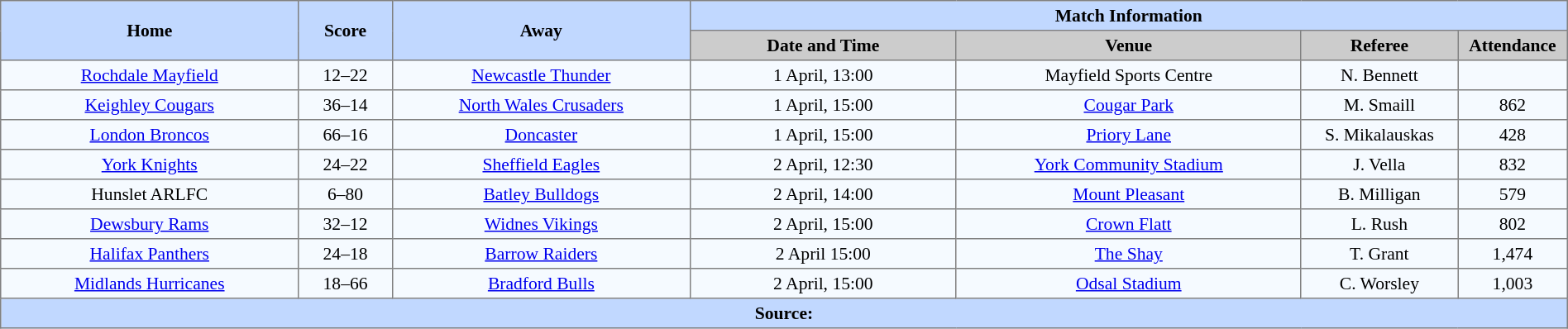<table border=1 style="border-collapse:collapse; font-size:90%; text-align:center"; cellpadding=3 cellspacing=0 width=100%>
<tr bgcolor="#c1d8ff">
<th rowspan=2 width=19%>Home</th>
<th rowspan=2 width=6%>Score</th>
<th rowspan=2 width=19%>Away</th>
<th colspan=4>Match Information</th>
</tr>
<tr bgcolor="#cccccc">
<th width=17%>Date and Time</th>
<th width=22%>Venue</th>
<th width=10%>Referee</th>
<th width=7%>Attendance</th>
</tr>
<tr bgcolor=#f5faff>
<td><a href='#'>Rochdale Mayfield</a></td>
<td>12–22</td>
<td> <a href='#'>Newcastle Thunder</a></td>
<td>1 April, 13:00</td>
<td>Mayfield Sports Centre</td>
<td>N. Bennett</td>
<td></td>
</tr>
<tr bgcolor=#f5faff>
<td> <a href='#'>Keighley Cougars</a></td>
<td>36–14</td>
<td> <a href='#'>North Wales Crusaders</a></td>
<td>1 April, 15:00</td>
<td><a href='#'>Cougar Park</a></td>
<td>M. Smaill</td>
<td>862</td>
</tr>
<tr bgcolor=#f5faff>
<td> <a href='#'>London Broncos</a></td>
<td>66–16</td>
<td> <a href='#'>Doncaster</a></td>
<td>1 April, 15:00</td>
<td><a href='#'>Priory Lane</a></td>
<td>S. Mikalauskas</td>
<td>428</td>
</tr>
<tr bgcolor=#f5faff>
<td> <a href='#'>York Knights</a></td>
<td>24–22</td>
<td> <a href='#'>Sheffield Eagles</a></td>
<td>2 April, 12:30</td>
<td><a href='#'>York Community Stadium</a></td>
<td>J. Vella</td>
<td>832</td>
</tr>
<tr bgcolor=#f5faff>
<td>Hunslet ARLFC</td>
<td>6–80</td>
<td> <a href='#'>Batley Bulldogs</a></td>
<td>2 April, 14:00</td>
<td><a href='#'>Mount Pleasant</a></td>
<td>B. Milligan</td>
<td>579</td>
</tr>
<tr bgcolor=#f5faff>
<td> <a href='#'>Dewsbury Rams</a></td>
<td>32–12</td>
<td> <a href='#'>Widnes Vikings</a></td>
<td>2 April, 15:00</td>
<td><a href='#'>Crown Flatt</a></td>
<td>L. Rush</td>
<td>802</td>
</tr>
<tr bgcolor=#f5faff>
<td> <a href='#'>Halifax Panthers</a></td>
<td>24–18</td>
<td> <a href='#'>Barrow Raiders</a></td>
<td>2 April 15:00</td>
<td><a href='#'>The Shay</a></td>
<td>T. Grant</td>
<td>1,474</td>
</tr>
<tr bgcolor=#f5faff>
<td> <a href='#'>Midlands Hurricanes</a></td>
<td>18–66</td>
<td> <a href='#'>Bradford Bulls</a></td>
<td>2 April, 15:00</td>
<td><a href='#'>Odsal Stadium</a></td>
<td>C. Worsley</td>
<td>1,003</td>
</tr>
<tr bgcolor=#c1d8ff>
<th colspan=7>Source:</th>
</tr>
</table>
